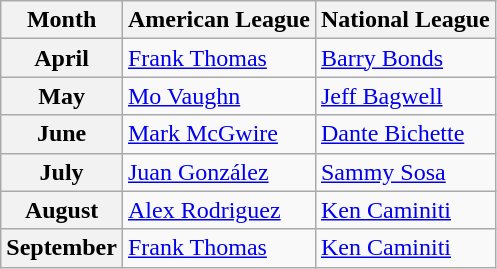<table class="wikitable">
<tr>
<th>Month</th>
<th>American League</th>
<th>National League</th>
</tr>
<tr>
<th>April</th>
<td><a href='#'>Frank Thomas</a></td>
<td><a href='#'>Barry Bonds</a></td>
</tr>
<tr>
<th>May</th>
<td><a href='#'>Mo Vaughn</a></td>
<td><a href='#'>Jeff Bagwell</a></td>
</tr>
<tr>
<th>June</th>
<td><a href='#'>Mark McGwire</a></td>
<td><a href='#'>Dante Bichette</a></td>
</tr>
<tr>
<th>July</th>
<td><a href='#'>Juan González</a></td>
<td><a href='#'>Sammy Sosa</a></td>
</tr>
<tr>
<th>August</th>
<td><a href='#'>Alex Rodriguez</a></td>
<td><a href='#'>Ken Caminiti</a></td>
</tr>
<tr>
<th>September</th>
<td><a href='#'>Frank Thomas</a></td>
<td><a href='#'>Ken Caminiti</a></td>
</tr>
</table>
